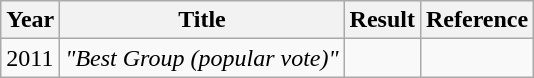<table class="wikitable">
<tr>
<th>Year</th>
<th>Title</th>
<th>Result</th>
<th>Reference</th>
</tr>
<tr>
<td>2011</td>
<td><em>"Best Group (popular vote)"</em></td>
<td></td>
<td></td>
</tr>
</table>
